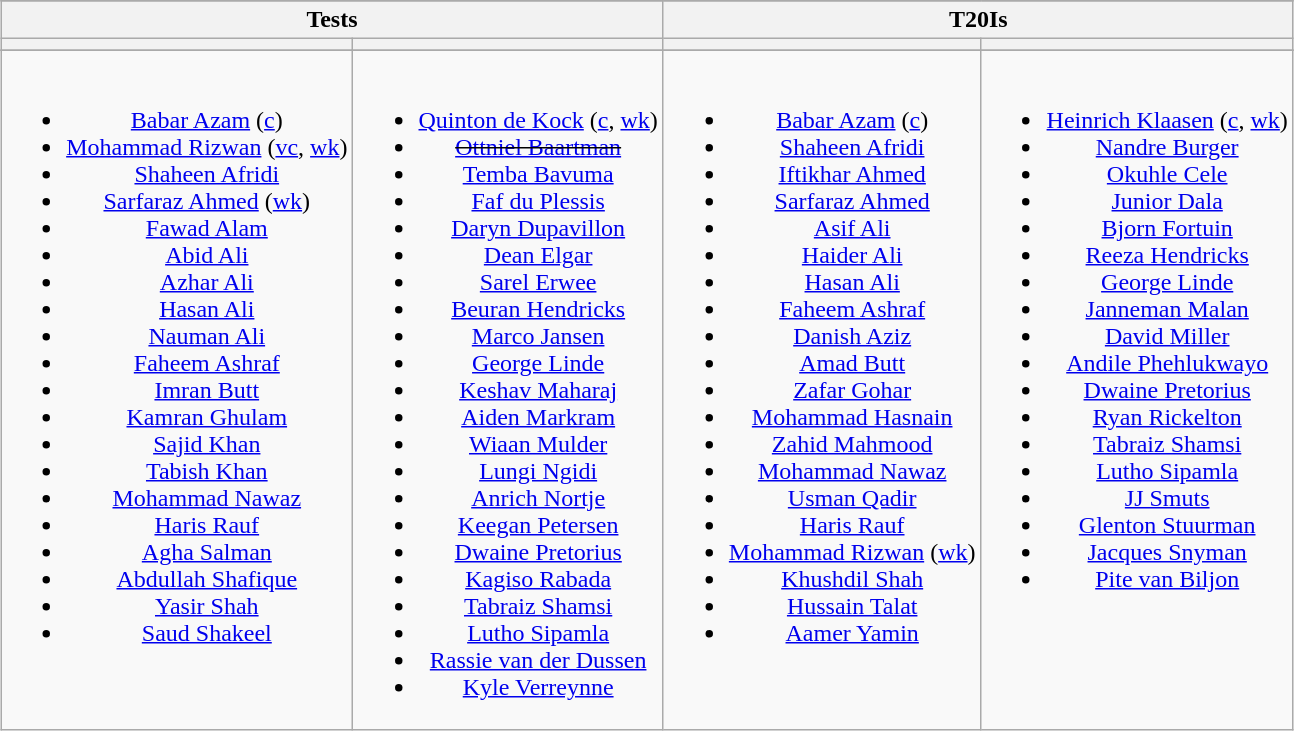<table class="wikitable" style="text-align:center; margin:auto">
<tr>
</tr>
<tr>
<th colspan=2>Tests</th>
<th colspan=2>T20Is</th>
</tr>
<tr>
<th></th>
<th></th>
<th></th>
<th></th>
</tr>
<tr>
</tr>
<tr style="vertical-align:top">
<td><br><ul><li><a href='#'>Babar Azam</a> (<a href='#'>c</a>)</li><li><a href='#'>Mohammad Rizwan</a> (<a href='#'>vc</a>, <a href='#'>wk</a>)</li><li><a href='#'>Shaheen Afridi</a></li><li><a href='#'>Sarfaraz Ahmed</a> (<a href='#'>wk</a>)</li><li><a href='#'>Fawad Alam</a></li><li><a href='#'>Abid Ali</a></li><li><a href='#'>Azhar Ali</a></li><li><a href='#'>Hasan Ali</a></li><li><a href='#'>Nauman Ali</a></li><li><a href='#'>Faheem Ashraf</a></li><li><a href='#'>Imran Butt</a></li><li><a href='#'>Kamran Ghulam</a></li><li><a href='#'>Sajid Khan</a></li><li><a href='#'>Tabish Khan</a></li><li><a href='#'>Mohammad Nawaz</a></li><li><a href='#'>Haris Rauf</a></li><li><a href='#'>Agha Salman</a></li><li><a href='#'>Abdullah Shafique</a></li><li><a href='#'>Yasir Shah</a></li><li><a href='#'>Saud Shakeel</a></li></ul></td>
<td><br><ul><li><a href='#'>Quinton de Kock</a> (<a href='#'>c</a>, <a href='#'>wk</a>)</li><li><s><a href='#'>Ottniel Baartman</a></s></li><li><a href='#'>Temba Bavuma</a></li><li><a href='#'>Faf du Plessis</a></li><li><a href='#'>Daryn Dupavillon</a></li><li><a href='#'>Dean Elgar</a></li><li><a href='#'>Sarel Erwee</a></li><li><a href='#'>Beuran Hendricks</a></li><li><a href='#'>Marco Jansen</a></li><li><a href='#'>George Linde</a></li><li><a href='#'>Keshav Maharaj</a></li><li><a href='#'>Aiden Markram</a></li><li><a href='#'>Wiaan Mulder</a></li><li><a href='#'>Lungi Ngidi</a></li><li><a href='#'>Anrich Nortje</a></li><li><a href='#'>Keegan Petersen</a></li><li><a href='#'>Dwaine Pretorius</a></li><li><a href='#'>Kagiso Rabada</a></li><li><a href='#'>Tabraiz Shamsi</a></li><li><a href='#'>Lutho Sipamla</a></li><li><a href='#'>Rassie van der Dussen</a></li><li><a href='#'>Kyle Verreynne</a></li></ul></td>
<td><br><ul><li><a href='#'>Babar Azam</a> (<a href='#'>c</a>)</li><li><a href='#'>Shaheen Afridi</a></li><li><a href='#'>Iftikhar Ahmed</a></li><li><a href='#'>Sarfaraz Ahmed</a></li><li><a href='#'>Asif Ali</a></li><li><a href='#'>Haider Ali</a></li><li><a href='#'>Hasan Ali</a></li><li><a href='#'>Faheem Ashraf</a></li><li><a href='#'>Danish Aziz</a></li><li><a href='#'>Amad Butt</a></li><li><a href='#'>Zafar Gohar</a></li><li><a href='#'>Mohammad Hasnain</a></li><li><a href='#'>Zahid Mahmood</a></li><li><a href='#'>Mohammad Nawaz</a></li><li><a href='#'>Usman Qadir</a></li><li><a href='#'>Haris Rauf</a></li><li><a href='#'>Mohammad Rizwan</a> (<a href='#'>wk</a>)</li><li><a href='#'>Khushdil Shah</a></li><li><a href='#'>Hussain Talat</a></li><li><a href='#'>Aamer Yamin</a></li></ul></td>
<td><br><ul><li><a href='#'>Heinrich Klaasen</a> (<a href='#'>c</a>, <a href='#'>wk</a>)</li><li><a href='#'>Nandre Burger</a></li><li><a href='#'>Okuhle Cele</a></li><li><a href='#'>Junior Dala</a></li><li><a href='#'>Bjorn Fortuin</a></li><li><a href='#'>Reeza Hendricks</a></li><li><a href='#'>George Linde</a></li><li><a href='#'>Janneman Malan</a></li><li><a href='#'>David Miller</a></li><li><a href='#'>Andile Phehlukwayo</a></li><li><a href='#'>Dwaine Pretorius</a></li><li><a href='#'>Ryan Rickelton</a></li><li><a href='#'>Tabraiz Shamsi</a></li><li><a href='#'>Lutho Sipamla</a></li><li><a href='#'>JJ Smuts</a></li><li><a href='#'>Glenton Stuurman</a></li><li><a href='#'>Jacques Snyman</a></li><li><a href='#'>Pite van Biljon</a></li></ul></td>
</tr>
</table>
